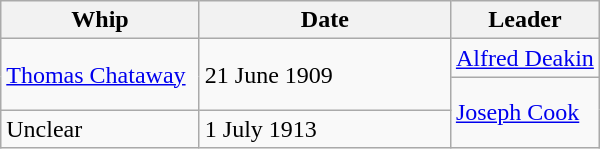<table class=wikitable>
<tr>
<th width=125px>Whip</th>
<th width=160px>Date</th>
<th>Leader</th>
</tr>
<tr>
<td rowspan=2 height=40px><a href='#'>Thomas Chataway</a></td>
<td rowspan=2>21 June 1909</td>
<td><a href='#'>Alfred Deakin</a></td>
</tr>
<tr>
<td rowspan=2 height=40px><a href='#'>Joseph Cook</a></td>
</tr>
<tr>
<td>Unclear</td>
<td>1 July 1913</td>
</tr>
</table>
